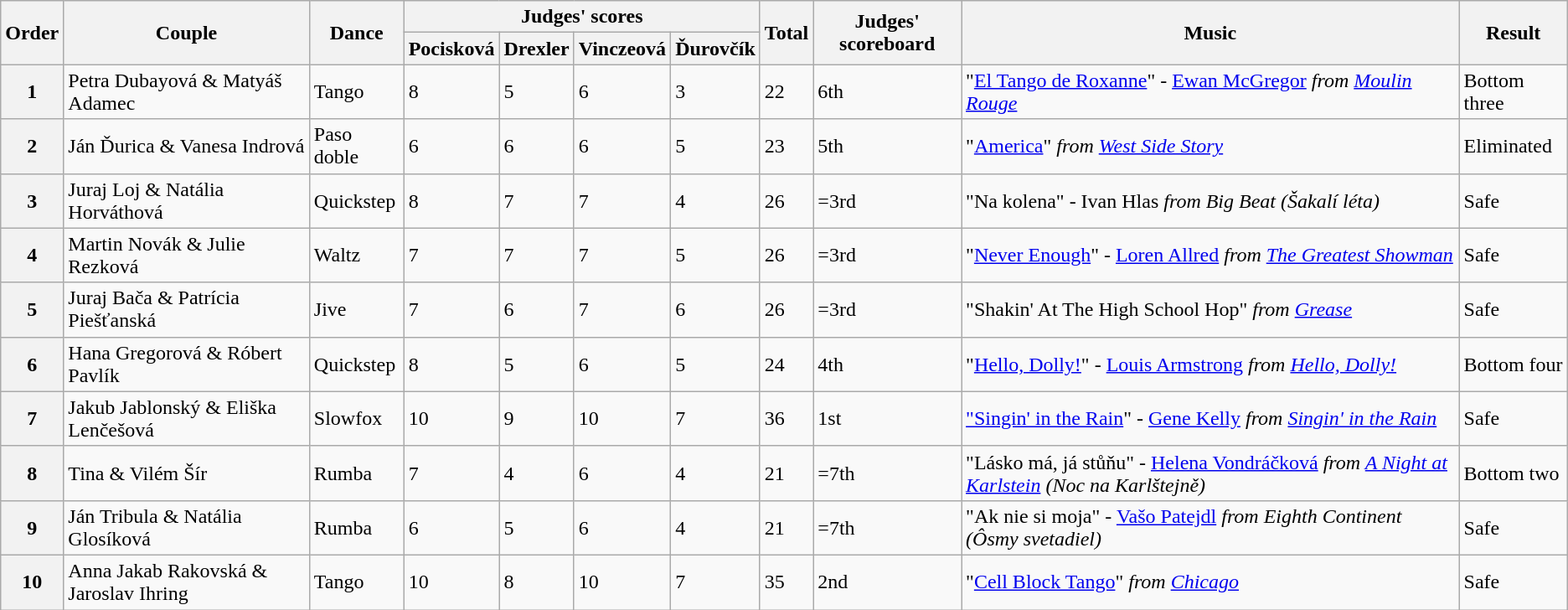<table class="wikitable">
<tr>
<th rowspan="2">Order</th>
<th rowspan="2">Couple</th>
<th rowspan="2">Dance</th>
<th colspan="4">Judges' scores</th>
<th rowspan="2">Total</th>
<th rowspan="2">Judges' scoreboard</th>
<th rowspan="2">Music</th>
<th rowspan="2">Result</th>
</tr>
<tr>
<th>Pocisková</th>
<th>Drexler</th>
<th>Vinczeová</th>
<th>Ďurovčík</th>
</tr>
<tr>
<th>1</th>
<td>Petra Dubayová & Matyáš Adamec</td>
<td>Tango</td>
<td>8</td>
<td>5</td>
<td>6</td>
<td>3</td>
<td>22</td>
<td>6th</td>
<td>"<a href='#'>El Tango de Roxanne</a>" - <a href='#'>Ewan McGregor</a> <em>from <a href='#'>Moulin Rouge</a></em></td>
<td>Bottom three</td>
</tr>
<tr>
<th>2</th>
<td>Ján Ďurica & Vanesa Indrová</td>
<td>Paso doble</td>
<td>6</td>
<td>6</td>
<td>6</td>
<td>5</td>
<td>23</td>
<td>5th</td>
<td>"<a href='#'>America</a>" <em>from <a href='#'>West Side Story</a></em></td>
<td>Eliminated</td>
</tr>
<tr>
<th>3</th>
<td>Juraj Loj & Natália Horváthová</td>
<td>Quickstep</td>
<td>8</td>
<td>7</td>
<td>7</td>
<td>4</td>
<td>26</td>
<td>=3rd</td>
<td>"Na kolena" - Ivan Hlas <em>from Big Beat (Šakalí léta)</em></td>
<td>Safe</td>
</tr>
<tr>
<th>4</th>
<td>Martin Novák & Julie Rezková</td>
<td>Waltz</td>
<td>7</td>
<td>7</td>
<td>7</td>
<td>5</td>
<td>26</td>
<td>=3rd</td>
<td>"<a href='#'>Never Enough</a>" - <a href='#'>Loren Allred</a> <em>from <a href='#'>The Greatest Showman</a></em></td>
<td>Safe</td>
</tr>
<tr>
<th>5</th>
<td>Juraj Bača & Patrícia Piešťanská</td>
<td>Jive</td>
<td>7</td>
<td>6</td>
<td>7</td>
<td>6</td>
<td>26</td>
<td>=3rd</td>
<td>"Shakin' At The High School Hop" <em>from <a href='#'>Grease</a></em></td>
<td>Safe</td>
</tr>
<tr>
<th>6</th>
<td>Hana Gregorová & Róbert Pavlík</td>
<td>Quickstep</td>
<td>8</td>
<td>5</td>
<td>6</td>
<td>5</td>
<td>24</td>
<td>4th</td>
<td>"<a href='#'>Hello, Dolly!</a>" - <a href='#'>Louis Armstrong</a> <em>from <a href='#'>Hello, Dolly!</a></em></td>
<td>Bottom four</td>
</tr>
<tr>
<th>7</th>
<td>Jakub Jablonský & Eliška Lenčešová</td>
<td>Slowfox</td>
<td>10</td>
<td>9</td>
<td>10</td>
<td>7</td>
<td>36</td>
<td>1st</td>
<td><a href='#'>"Singin' in the Rain</a>" - <a href='#'>Gene Kelly</a> <em>from <a href='#'>Singin' in the Rain</a></em></td>
<td>Safe</td>
</tr>
<tr>
<th>8</th>
<td>Tina & Vilém Šír</td>
<td>Rumba</td>
<td>7</td>
<td>4</td>
<td>6</td>
<td>4</td>
<td>21</td>
<td>=7th</td>
<td>"Lásko má, já stůňu" - <a href='#'>Helena Vondráčková</a> <em>from <a href='#'>A Night at Karlstein</a> (Noc na Karlštejně)</em></td>
<td>Bottom two</td>
</tr>
<tr>
<th>9</th>
<td>Ján Tribula & Natália Glosíková</td>
<td>Rumba</td>
<td>6</td>
<td>5</td>
<td>6</td>
<td>4</td>
<td>21</td>
<td>=7th</td>
<td>"Ak nie si moja" - <a href='#'>Vašo Patejdl</a> <em>from Eighth Continent (Ôsmy svetadiel)</em></td>
<td>Safe</td>
</tr>
<tr>
<th>10</th>
<td>Anna Jakab Rakovská & Jaroslav Ihring</td>
<td>Tango</td>
<td>10</td>
<td>8</td>
<td>10</td>
<td>7</td>
<td>35</td>
<td>2nd</td>
<td>"<a href='#'>Cell Block Tango</a>" <em>from <a href='#'>Chicago</a></em></td>
<td>Safe</td>
</tr>
</table>
